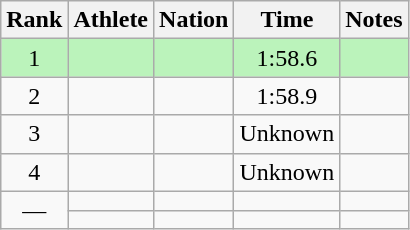<table class="wikitable sortable" style="text-align:center">
<tr>
<th>Rank</th>
<th>Athlete</th>
<th>Nation</th>
<th>Time</th>
<th>Notes</th>
</tr>
<tr bgcolor=bbf3bb>
<td>1</td>
<td align=left></td>
<td align=left></td>
<td>1:58.6</td>
<td></td>
</tr>
<tr>
<td>2</td>
<td align=left></td>
<td align=left></td>
<td>1:58.9</td>
<td></td>
</tr>
<tr>
<td>3</td>
<td align=left></td>
<td align=left></td>
<td data-sort-value=5:00.0>Unknown</td>
<td></td>
</tr>
<tr>
<td>4</td>
<td align=left></td>
<td align=left></td>
<td data-sort-value=6:00.0>Unknown</td>
<td></td>
</tr>
<tr>
<td rowspan=2 data-sort-value=5>—</td>
<td align=left></td>
<td align=left></td>
<td></td>
<td></td>
</tr>
<tr>
<td align=left></td>
<td align=left></td>
<td></td>
<td></td>
</tr>
</table>
